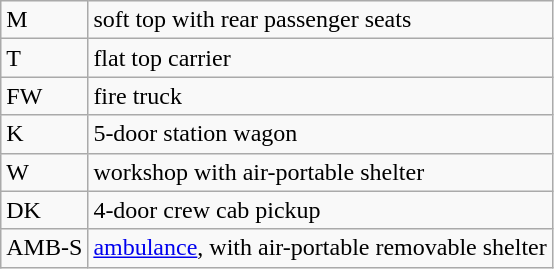<table class="wikitable" border="1">
<tr>
<td>M</td>
<td>soft top with rear passenger seats</td>
</tr>
<tr>
<td>T</td>
<td>flat top carrier</td>
</tr>
<tr>
<td>FW</td>
<td>fire truck</td>
</tr>
<tr>
<td>K</td>
<td>5-door station wagon</td>
</tr>
<tr>
<td>W</td>
<td>workshop with air-portable shelter</td>
</tr>
<tr>
<td>DK</td>
<td>4-door crew cab pickup</td>
</tr>
<tr>
<td>AMB-S</td>
<td><a href='#'>ambulance</a>, with air-portable removable shelter</td>
</tr>
</table>
